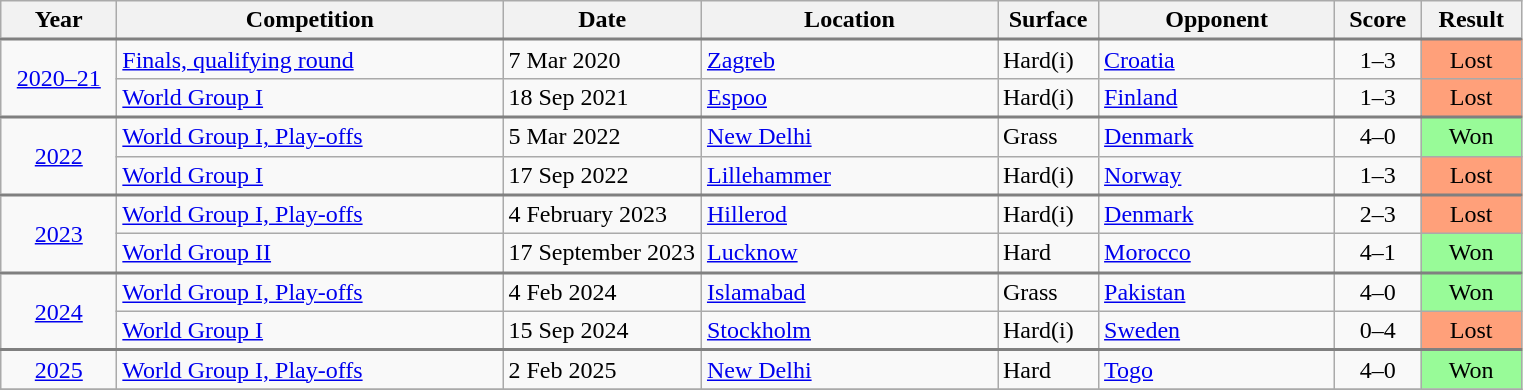<table class="wikitable collapsible collapsed">
<tr>
<th width="70">Year</th>
<th width="250">Competition</th>
<th width="125">Date</th>
<th width="190">Location</th>
<th width="60">Surface</th>
<th width="150">Opponent</th>
<th width="50">Score</th>
<th width="60">Result</th>
</tr>
<tr style="border-top:2px solid gray;">
<td align="center" rowspan="2"><a href='#'>2020–21</a></td>
<td><a href='#'>Finals, qualifying round</a></td>
<td>7 Mar 2020</td>
<td> <a href='#'>Zagreb</a></td>
<td>Hard(i)</td>
<td> <a href='#'>Croatia</a></td>
<td align="center">1–3</td>
<td align="center" bgcolor="FFA07A">Lost</td>
</tr>
<tr>
<td><a href='#'>World Group I</a></td>
<td>18 Sep 2021</td>
<td> <a href='#'>Espoo</a></td>
<td>Hard(i)</td>
<td> <a href='#'>Finland</a></td>
<td align="center">1–3</td>
<td align="center" bgcolor="FFA07A">Lost</td>
</tr>
<tr style="border-top:2px solid gray;">
<td align="center" rowspan="2"><a href='#'>2022</a></td>
<td><a href='#'>World Group I, Play-offs</a></td>
<td>5 Mar 2022</td>
<td> <a href='#'>New Delhi</a></td>
<td>Grass</td>
<td> <a href='#'>Denmark</a></td>
<td style="text-align:center;">4–0</td>
<td style="text-align:center; background:#98fb98;">Won</td>
</tr>
<tr>
<td><a href='#'>World Group I</a></td>
<td>17 Sep 2022</td>
<td> <a href='#'>Lillehammer</a></td>
<td>Hard(i)</td>
<td> <a href='#'>Norway</a></td>
<td align="center">1–3</td>
<td align="center" bgcolor="FFA07A">Lost</td>
</tr>
<tr style="border-top:2px solid gray;">
<td align="center" rowspan="2"><a href='#'>2023</a></td>
<td><a href='#'>World Group I, Play-offs</a></td>
<td>4 February 2023</td>
<td> <a href='#'>Hillerod</a></td>
<td>Hard(i)</td>
<td> <a href='#'>Denmark</a></td>
<td align="center">2–3</td>
<td align="center" bgcolor="FFA07A">Lost</td>
</tr>
<tr>
<td><a href='#'>World Group II</a></td>
<td>17 September 2023</td>
<td> <a href='#'>Lucknow</a></td>
<td>Hard</td>
<td> <a href='#'>Morocco</a></td>
<td style="text-align:center;">4–1</td>
<td style="text-align:center; background:#98fb98;">Won</td>
</tr>
<tr style="border-top:2px solid gray;">
<td align="center" rowspan="2"><a href='#'>2024</a></td>
<td><a href='#'>World Group I, Play-offs</a></td>
<td>4 Feb 2024</td>
<td> <a href='#'>Islamabad</a></td>
<td>Grass</td>
<td> <a href='#'>Pakistan</a></td>
<td style="text-align:center;">4–0</td>
<td style="text-align:center; background:#98fb98;">Won</td>
</tr>
<tr>
<td><a href='#'>World Group I</a></td>
<td>15 Sep 2024</td>
<td> <a href='#'>Stockholm</a></td>
<td>Hard(i)</td>
<td> <a href='#'>Sweden</a></td>
<td style="text-align:center;">0–4</td>
<td align="center" bgcolor="FFA07A">Lost</td>
</tr>
<tr style="border-top:2px solid gray;">
<td align="center" rowspan="1"><a href='#'>2025</a></td>
<td><a href='#'>World Group I, Play-offs</a></td>
<td>2 Feb 2025</td>
<td> <a href='#'>New Delhi</a></td>
<td>Hard</td>
<td> <a href='#'>Togo</a></td>
<td style="text-align:center;">4–0</td>
<td style="text-align:center; background:#98fb98;">Won</td>
</tr>
<tr>
</tr>
</table>
